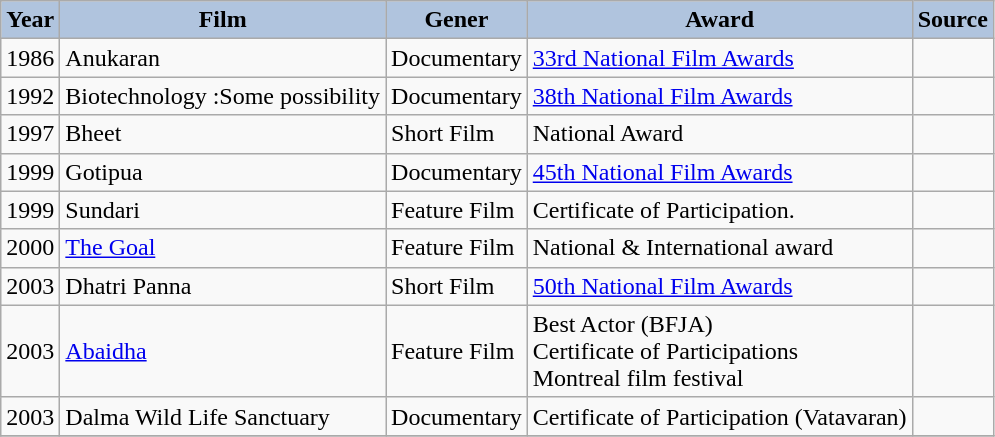<table class="wikitable" style="font-size:100%">
<tr style="text-align:center;">
<th style="background:#B0C4DE;">Year</th>
<th style="background:#B0C4DE;">Film</th>
<th style="background:#B0C4DE;">Gener</th>
<th style="background:#B0C4DE;">Award</th>
<th style="background:#B0C4DE;">Source</th>
</tr>
<tr>
<td>1986</td>
<td>Anukaran</td>
<td>Documentary</td>
<td><a href='#'>33rd National Film Awards</a></td>
<td></td>
</tr>
<tr>
<td>1992</td>
<td>Biotechnology :Some possibility</td>
<td>Documentary</td>
<td><a href='#'>38th National Film Awards</a></td>
<td></td>
</tr>
<tr>
<td>1997</td>
<td>Bheet</td>
<td>Short Film</td>
<td>National Award</td>
<td></td>
</tr>
<tr>
<td>1999</td>
<td>Gotipua</td>
<td>Documentary</td>
<td><a href='#'>45th National Film Awards</a></td>
<td></td>
</tr>
<tr>
<td>1999</td>
<td>Sundari</td>
<td>Feature Film</td>
<td>Certificate of Participation.</td>
<td></td>
</tr>
<tr>
<td>2000</td>
<td><a href='#'>The Goal</a></td>
<td>Feature Film</td>
<td>National & International award</td>
<td></td>
</tr>
<tr>
<td>2003</td>
<td>Dhatri Panna</td>
<td>Short Film</td>
<td><a href='#'>50th National Film Awards</a></td>
<td></td>
</tr>
<tr>
<td>2003</td>
<td><a href='#'>Abaidha</a></td>
<td>Feature Film</td>
<td>Best Actor (BFJA)<br>Certificate of Participations<br>Montreal film festival</td>
<td></td>
</tr>
<tr>
<td>2003</td>
<td>Dalma Wild Life Sanctuary</td>
<td>Documentary</td>
<td>Certificate of Participation (Vatavaran)</td>
<td></td>
</tr>
<tr>
</tr>
</table>
